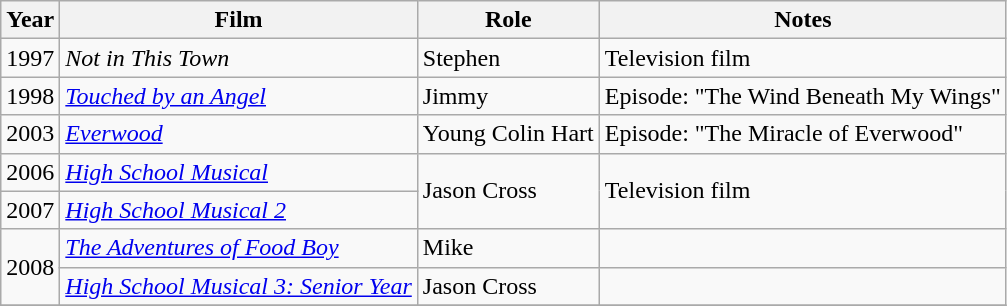<table class="wikitable sortable">
<tr>
<th>Year</th>
<th>Film</th>
<th>Role</th>
<th class="unsortable">Notes</th>
</tr>
<tr>
<td>1997</td>
<td><em>Not in This Town</em></td>
<td>Stephen</td>
<td>Television film</td>
</tr>
<tr>
<td>1998</td>
<td><em><a href='#'>Touched by an Angel</a></em></td>
<td>Jimmy</td>
<td>Episode: "The Wind Beneath My Wings"</td>
</tr>
<tr>
<td>2003</td>
<td><em><a href='#'>Everwood</a></em></td>
<td>Young Colin Hart</td>
<td>Episode: "The Miracle of Everwood"</td>
</tr>
<tr>
<td>2006</td>
<td><em><a href='#'>High School Musical</a></em></td>
<td rowspan=2>Jason Cross</td>
<td rowspan=2>Television film</td>
</tr>
<tr>
<td>2007</td>
<td><em><a href='#'>High School Musical 2</a></em></td>
</tr>
<tr>
<td rowspan=2>2008</td>
<td><em><a href='#'>The Adventures of Food Boy</a></em></td>
<td>Mike</td>
<td></td>
</tr>
<tr>
<td><em><a href='#'>High School Musical 3: Senior Year</a></em></td>
<td>Jason Cross</td>
<td></td>
</tr>
<tr>
</tr>
</table>
